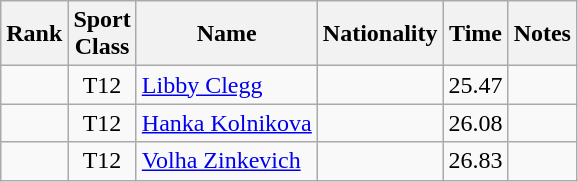<table class="wikitable sortable" style="text-align:center">
<tr>
<th>Rank</th>
<th>Sport<br>Class</th>
<th>Name</th>
<th>Nationality</th>
<th>Time</th>
<th>Notes</th>
</tr>
<tr>
<td></td>
<td>T12</td>
<td align=left><a href='#'>Libby Clegg</a></td>
<td align=left></td>
<td>25.47</td>
<td></td>
</tr>
<tr>
<td></td>
<td>T12</td>
<td align=left><a href='#'>Hanka Kolnikova</a></td>
<td align=left></td>
<td>26.08</td>
<td></td>
</tr>
<tr>
<td></td>
<td>T12</td>
<td align=left><a href='#'>Volha Zinkevich</a></td>
<td align=left></td>
<td>26.83</td>
<td></td>
</tr>
</table>
